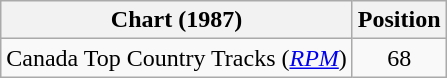<table class="wikitable sortable">
<tr>
<th align="left">Chart (1987)</th>
<th align="center">Position</th>
</tr>
<tr>
<td>Canada Top Country Tracks (<em><a href='#'>RPM</a></em>)</td>
<td style="text-align:center;">68</td>
</tr>
</table>
